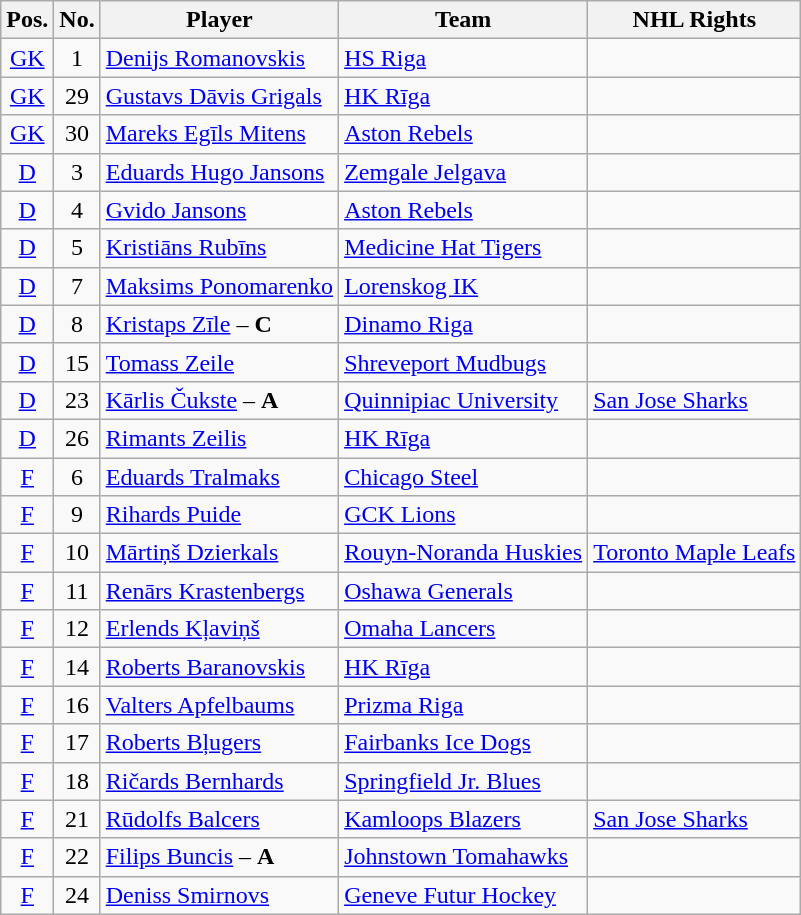<table class="wikitable sortable">
<tr>
<th>Pos.</th>
<th>No.</th>
<th>Player</th>
<th>Team</th>
<th>NHL Rights</th>
</tr>
<tr>
<td style="text-align:center;"><a href='#'>GK</a></td>
<td style="text-align:center;">1</td>
<td><a href='#'>Denijs Romanovskis</a></td>
<td> <a href='#'>HS Riga</a></td>
<td></td>
</tr>
<tr>
<td style="text-align:center;"><a href='#'>GK</a></td>
<td style="text-align:center;">29</td>
<td><a href='#'>Gustavs Dāvis Grigals</a></td>
<td> <a href='#'>HK Rīga</a></td>
<td></td>
</tr>
<tr>
<td style="text-align:center;"><a href='#'>GK</a></td>
<td style="text-align:center;">30</td>
<td><a href='#'>Mareks Egīls Mitens</a></td>
<td> <a href='#'>Aston Rebels</a></td>
<td></td>
</tr>
<tr>
<td style="text-align:center;"><a href='#'>D</a></td>
<td style="text-align:center;">3</td>
<td><a href='#'>Eduards Hugo Jansons</a></td>
<td> <a href='#'>Zemgale Jelgava</a></td>
<td></td>
</tr>
<tr>
<td style="text-align:center;"><a href='#'>D</a></td>
<td style="text-align:center;">4</td>
<td><a href='#'>Gvido Jansons</a></td>
<td> <a href='#'>Aston Rebels</a></td>
<td></td>
</tr>
<tr>
<td style="text-align:center;"><a href='#'>D</a></td>
<td style="text-align:center;">5</td>
<td><a href='#'>Kristiāns Rubīns</a></td>
<td> <a href='#'>Medicine Hat Tigers</a></td>
<td></td>
</tr>
<tr>
<td style="text-align:center;"><a href='#'>D</a></td>
<td style="text-align:center;">7</td>
<td><a href='#'>Maksims Ponomarenko</a></td>
<td> <a href='#'>Lorenskog IK</a></td>
<td></td>
</tr>
<tr>
<td style="text-align:center;"><a href='#'>D</a></td>
<td style="text-align:center;">8</td>
<td><a href='#'>Kristaps Zīle</a> – <strong>C</strong></td>
<td> <a href='#'>Dinamo Riga</a></td>
<td></td>
</tr>
<tr>
<td style="text-align:center;"><a href='#'>D</a></td>
<td style="text-align:center;">15</td>
<td><a href='#'>Tomass Zeile</a></td>
<td> <a href='#'>Shreveport Mudbugs</a></td>
<td></td>
</tr>
<tr>
<td style="text-align:center;"><a href='#'>D</a></td>
<td style="text-align:center;">23</td>
<td><a href='#'>Kārlis Čukste</a> – <strong>A</strong></td>
<td> <a href='#'>Quinnipiac University</a></td>
<td><a href='#'>San Jose Sharks</a></td>
</tr>
<tr>
<td style="text-align:center;"><a href='#'>D</a></td>
<td style="text-align:center;">26</td>
<td><a href='#'>Rimants Zeilis</a></td>
<td> <a href='#'>HK Rīga</a></td>
<td></td>
</tr>
<tr>
<td style="text-align:center;"><a href='#'>F</a></td>
<td style="text-align:center;">6</td>
<td><a href='#'>Eduards Tralmaks</a></td>
<td> <a href='#'>Chicago Steel</a></td>
<td></td>
</tr>
<tr>
<td style="text-align:center;"><a href='#'>F</a></td>
<td style="text-align:center;">9</td>
<td><a href='#'>Rihards Puide</a></td>
<td> <a href='#'>GCK Lions</a></td>
<td></td>
</tr>
<tr>
<td style="text-align:center;"><a href='#'>F</a></td>
<td style="text-align:center;">10</td>
<td><a href='#'>Mārtiņš Dzierkals</a></td>
<td> <a href='#'>Rouyn-Noranda Huskies</a></td>
<td><a href='#'>Toronto Maple Leafs</a></td>
</tr>
<tr>
<td style="text-align:center;"><a href='#'>F</a></td>
<td style="text-align:center;">11</td>
<td><a href='#'>Renārs Krastenbergs</a></td>
<td> <a href='#'>Oshawa Generals</a></td>
<td></td>
</tr>
<tr>
<td style="text-align:center;"><a href='#'>F</a></td>
<td style="text-align:center;">12</td>
<td><a href='#'>Erlends Kļaviņš</a></td>
<td> <a href='#'>Omaha Lancers</a></td>
<td></td>
</tr>
<tr>
<td style="text-align:center;"><a href='#'>F</a></td>
<td style="text-align:center;">14</td>
<td><a href='#'>Roberts Baranovskis</a></td>
<td> <a href='#'>HK Rīga</a></td>
<td></td>
</tr>
<tr>
<td style="text-align:center;"><a href='#'>F</a></td>
<td style="text-align:center;">16</td>
<td><a href='#'>Valters Apfelbaums</a></td>
<td> <a href='#'>Prizma Riga</a></td>
<td></td>
</tr>
<tr>
<td style="text-align:center;"><a href='#'>F</a></td>
<td style="text-align:center;">17</td>
<td><a href='#'>Roberts Bļugers</a></td>
<td> <a href='#'>Fairbanks Ice Dogs</a></td>
<td></td>
</tr>
<tr>
<td style="text-align:center;"><a href='#'>F</a></td>
<td style="text-align:center;">18</td>
<td><a href='#'>Ričards Bernhards</a></td>
<td> <a href='#'>Springfield Jr. Blues</a></td>
<td></td>
</tr>
<tr>
<td style="text-align:center;"><a href='#'>F</a></td>
<td style="text-align:center;">21</td>
<td><a href='#'>Rūdolfs Balcers</a></td>
<td> <a href='#'>Kamloops Blazers</a></td>
<td><a href='#'>San Jose Sharks</a></td>
</tr>
<tr>
<td style="text-align:center;"><a href='#'>F</a></td>
<td style="text-align:center;">22</td>
<td><a href='#'>Filips Buncis</a> – <strong>A</strong></td>
<td> <a href='#'>Johnstown Tomahawks</a></td>
<td></td>
</tr>
<tr>
<td style="text-align:center;"><a href='#'>F</a></td>
<td style="text-align:center;">24</td>
<td><a href='#'>Deniss Smirnovs</a></td>
<td> <a href='#'>Geneve Futur Hockey</a></td>
<td></td>
</tr>
</table>
